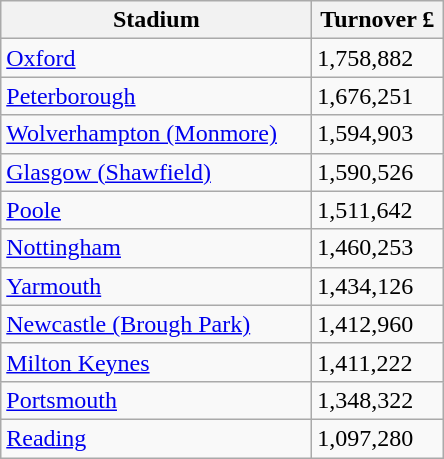<table class="wikitable">
<tr>
<th width=200>Stadium</th>
<th width=80>Turnover £</th>
</tr>
<tr>
<td><a href='#'>Oxford</a></td>
<td>1,758,882</td>
</tr>
<tr>
<td><a href='#'>Peterborough</a></td>
<td>1,676,251</td>
</tr>
<tr>
<td><a href='#'>Wolverhampton (Monmore)</a></td>
<td>1,594,903</td>
</tr>
<tr>
<td><a href='#'>Glasgow (Shawfield)</a></td>
<td>1,590,526</td>
</tr>
<tr>
<td><a href='#'>Poole</a></td>
<td>1,511,642</td>
</tr>
<tr>
<td><a href='#'>Nottingham</a></td>
<td>1,460,253</td>
</tr>
<tr>
<td><a href='#'>Yarmouth</a></td>
<td>1,434,126</td>
</tr>
<tr>
<td><a href='#'>Newcastle (Brough Park)</a></td>
<td>1,412,960</td>
</tr>
<tr>
<td><a href='#'>Milton Keynes</a></td>
<td>1,411,222</td>
</tr>
<tr>
<td><a href='#'>Portsmouth</a></td>
<td>1,348,322</td>
</tr>
<tr>
<td><a href='#'>Reading</a></td>
<td>1,097,280</td>
</tr>
</table>
